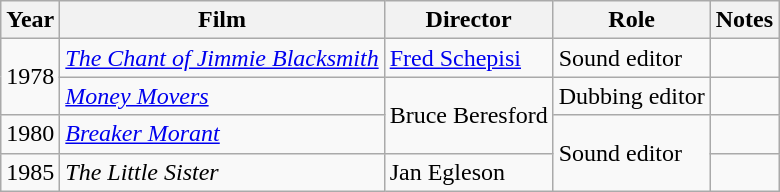<table class="wikitable">
<tr>
<th>Year</th>
<th>Film</th>
<th>Director</th>
<th>Role</th>
<th>Notes</th>
</tr>
<tr>
<td rowspan=2>1978</td>
<td><em><a href='#'>The Chant of Jimmie Blacksmith</a></em></td>
<td><a href='#'>Fred Schepisi</a></td>
<td>Sound editor</td>
<td></td>
</tr>
<tr>
<td><em><a href='#'>Money Movers</a></em></td>
<td rowspan=2>Bruce Beresford</td>
<td>Dubbing editor</td>
<td></td>
</tr>
<tr>
<td>1980</td>
<td><em><a href='#'>Breaker Morant</a></em></td>
<td rowspan=2>Sound editor</td>
<td><small></small></td>
</tr>
<tr>
<td>1985</td>
<td><em>The Little Sister</em></td>
<td>Jan Egleson</td>
<td></td>
</tr>
</table>
